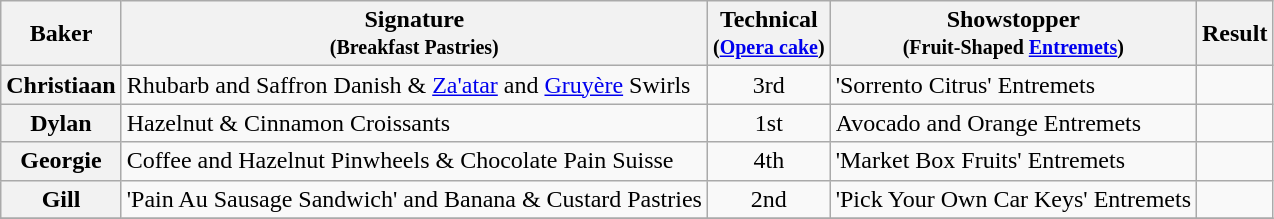<table class="wikitable sortable">
<tr>
<th scope="col">Baker</th>
<th scope="col" class="unsortable">Signature<br><small>(Breakfast Pastries)</small></th>
<th scope="col">Technical<br><small>(<a href='#'>Opera cake</a>)</small></th>
<th scope="col" class="unsortable">Showstopper<br><small>(Fruit-Shaped <a href='#'>Entremets</a>)</small></th>
<th scope="col">Result</th>
</tr>
<tr>
<th scope="row">Christiaan</th>
<td>Rhubarb and Saffron Danish & <a href='#'>Za'atar</a> and <a href='#'>Gruyère</a> Swirls</td>
<td align="center">3rd</td>
<td>'Sorrento Citrus' Entremets</td>
<td></td>
</tr>
<tr>
<th scope="row">Dylan</th>
<td>Hazelnut & Cinnamon Croissants</td>
<td align="center">1st</td>
<td>Avocado and Orange Entremets</td>
<td></td>
</tr>
<tr>
<th scope="row">Georgie</th>
<td>Coffee and Hazelnut Pinwheels & Chocolate Pain Suisse</td>
<td align="center">4th</td>
<td>'Market Box Fruits' Entremets</td>
<td></td>
</tr>
<tr>
<th scope="row">Gill</th>
<td>'Pain Au Sausage Sandwich' and Banana & Custard Pastries</td>
<td align="center">2nd</td>
<td>'Pick Your Own Car Keys' Entremets</td>
<td></td>
</tr>
<tr>
</tr>
</table>
